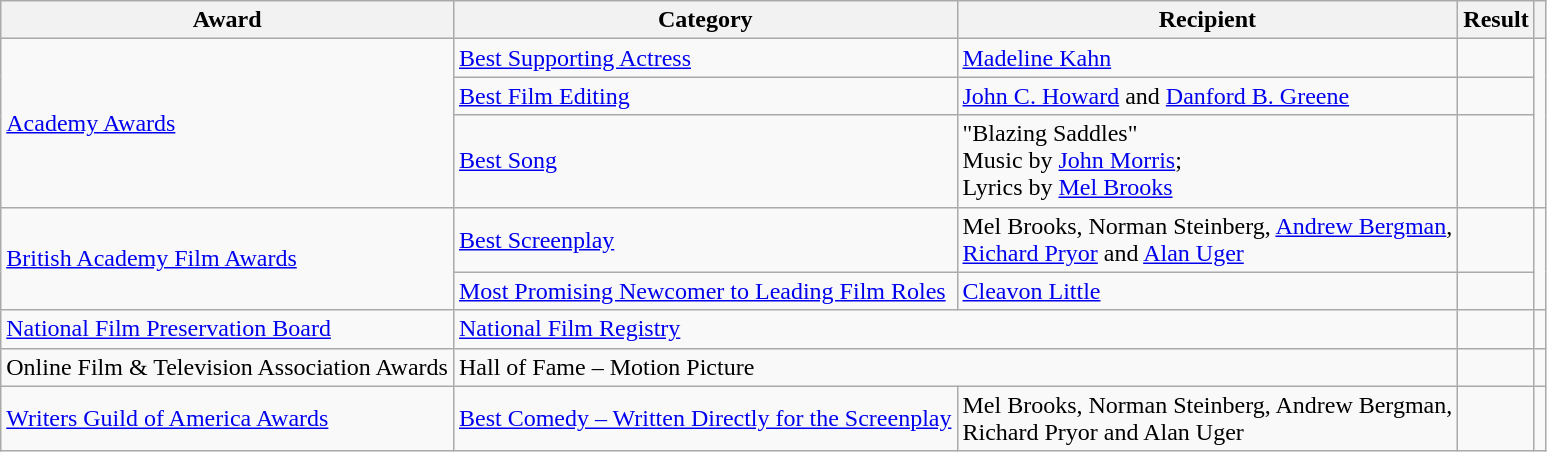<table class="wikitable">
<tr>
<th>Award</th>
<th>Category</th>
<th>Recipient</th>
<th>Result</th>
<th></th>
</tr>
<tr>
<td rowspan="3"><a href='#'>Academy Awards</a></td>
<td><a href='#'>Best Supporting Actress</a></td>
<td><a href='#'>Madeline Kahn</a></td>
<td></td>
<td align="center" rowspan="3"></td>
</tr>
<tr>
<td><a href='#'>Best Film Editing</a></td>
<td><a href='#'>John C. Howard</a> and <a href='#'>Danford B. Greene</a></td>
<td></td>
</tr>
<tr>
<td><a href='#'>Best Song</a></td>
<td>"Blazing Saddles" <br> Music by <a href='#'>John Morris</a>; <br> Lyrics by <a href='#'>Mel Brooks</a></td>
<td></td>
</tr>
<tr>
<td rowspan="2"><a href='#'>British Academy Film Awards</a></td>
<td><a href='#'>Best Screenplay</a></td>
<td>Mel Brooks, Norman Steinberg, <a href='#'>Andrew Bergman</a>, <br> <a href='#'>Richard Pryor</a> and <a href='#'>Alan Uger</a></td>
<td></td>
<td align="center" rowspan="2"></td>
</tr>
<tr>
<td><a href='#'>Most Promising Newcomer to Leading Film Roles</a></td>
<td><a href='#'>Cleavon Little</a></td>
<td></td>
</tr>
<tr>
<td><a href='#'>National Film Preservation Board</a></td>
<td colspan="2"><a href='#'>National Film Registry</a></td>
<td></td>
<td align="center"></td>
</tr>
<tr>
<td>Online Film & Television Association Awards</td>
<td colspan="2">Hall of Fame – Motion Picture</td>
<td></td>
<td align="center"></td>
</tr>
<tr>
<td><a href='#'>Writers Guild of America Awards</a></td>
<td><a href='#'>Best Comedy – Written Directly for the Screenplay</a></td>
<td>Mel Brooks, Norman Steinberg, Andrew Bergman, <br> Richard Pryor and Alan Uger</td>
<td></td>
<td align="center"></td>
</tr>
</table>
